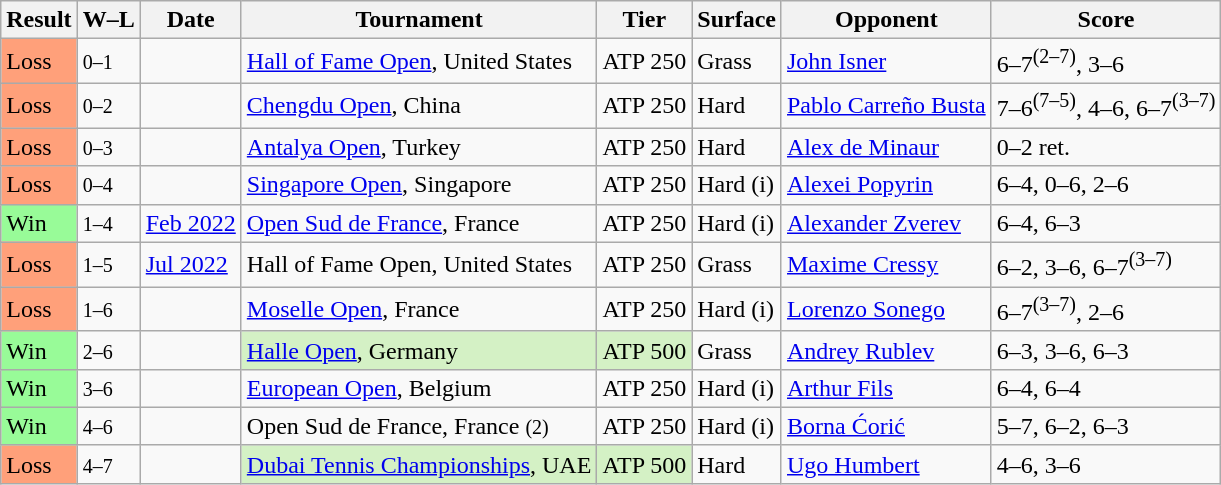<table class="sortable wikitable nowrap">
<tr>
<th>Result</th>
<th class="unsortable">W–L</th>
<th>Date</th>
<th>Tournament</th>
<th>Tier</th>
<th>Surface</th>
<th>Opponent</th>
<th class="unsortable">Score</th>
</tr>
<tr>
<td bgcolor=ffa07a>Loss</td>
<td><small>0–1</small></td>
<td><a href='#'></a></td>
<td><a href='#'>Hall of Fame Open</a>, United States</td>
<td>ATP 250</td>
<td>Grass</td>
<td> <a href='#'>John Isner</a></td>
<td>6–7<sup>(2–7)</sup>, 3–6</td>
</tr>
<tr>
<td bgcolor=ffa07a>Loss</td>
<td><small>0–2</small></td>
<td><a href='#'></a></td>
<td><a href='#'>Chengdu Open</a>, China</td>
<td>ATP 250</td>
<td>Hard</td>
<td> <a href='#'>Pablo Carreño Busta</a></td>
<td>7–6<sup>(7–5)</sup>, 4–6, 6–7<sup>(3–7)</sup></td>
</tr>
<tr>
<td bgcolor=ffa07a>Loss</td>
<td><small>0–3</small></td>
<td><a href='#'></a></td>
<td><a href='#'>Antalya Open</a>, Turkey</td>
<td>ATP 250</td>
<td>Hard</td>
<td> <a href='#'>Alex de Minaur</a></td>
<td>0–2 ret.</td>
</tr>
<tr>
<td bgcolor=ffa07a>Loss</td>
<td><small>0–4</small></td>
<td><a href='#'></a></td>
<td><a href='#'>Singapore Open</a>, Singapore</td>
<td>ATP 250</td>
<td>Hard (i)</td>
<td> <a href='#'>Alexei Popyrin</a></td>
<td>6–4, 0–6, 2–6</td>
</tr>
<tr>
<td bgcolor=98fb98>Win</td>
<td><small>1–4</small></td>
<td><a href='#'>Feb 2022</a></td>
<td><a href='#'>Open Sud de France</a>, France</td>
<td>ATP 250</td>
<td>Hard (i)</td>
<td> <a href='#'>Alexander Zverev</a></td>
<td>6–4, 6–3</td>
</tr>
<tr>
<td bgcolor=ffa07a>Loss</td>
<td><small>1–5</small></td>
<td><a href='#'>Jul 2022</a></td>
<td>Hall of Fame Open, United States</td>
<td>ATP 250</td>
<td>Grass</td>
<td> <a href='#'>Maxime Cressy</a></td>
<td>6–2, 3–6, 6–7<sup>(3–7)</sup></td>
</tr>
<tr>
<td bgcolor=ffa07a>Loss</td>
<td><small>1–6</small></td>
<td><a href='#'></a></td>
<td><a href='#'>Moselle Open</a>, France</td>
<td>ATP 250</td>
<td>Hard (i)</td>
<td> <a href='#'>Lorenzo Sonego</a></td>
<td>6–7<sup>(3–7)</sup>, 2–6</td>
</tr>
<tr>
<td bgcolor=98fb98>Win</td>
<td><small>2–6</small></td>
<td><a href='#'></a></td>
<td style="background:#d4f1c5;"><a href='#'>Halle Open</a>, Germany</td>
<td style="background:#d4f1c5;">ATP 500</td>
<td>Grass</td>
<td> <a href='#'>Andrey Rublev</a></td>
<td>6–3, 3–6, 6–3</td>
</tr>
<tr>
<td bgcolor=98fb98>Win</td>
<td><small>3–6</small></td>
<td><a href='#'></a></td>
<td><a href='#'>European Open</a>, Belgium</td>
<td>ATP 250</td>
<td>Hard (i)</td>
<td> <a href='#'>Arthur Fils</a></td>
<td>6–4, 6–4</td>
</tr>
<tr>
<td bgcolor=98fb98>Win</td>
<td><small>4–6</small></td>
<td><a href='#'></a></td>
<td>Open Sud de France, France <small>(2)</small></td>
<td>ATP 250</td>
<td>Hard (i)</td>
<td> <a href='#'>Borna Ćorić</a></td>
<td>5–7, 6–2, 6–3</td>
</tr>
<tr>
<td bgcolor=ffa07a>Loss</td>
<td><small>4–7</small></td>
<td><a href='#'></a></td>
<td style="background:#d4f1c5;"><a href='#'>Dubai Tennis Championships</a>, UAE</td>
<td style="background:#d4f1c5;">ATP 500</td>
<td>Hard</td>
<td> <a href='#'>Ugo Humbert</a></td>
<td>4–6, 3–6</td>
</tr>
</table>
